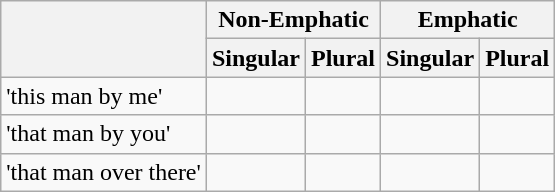<table class="wikitable">
<tr>
<th rowspan="2"></th>
<th colspan="2">Non-Emphatic</th>
<th colspan="2">Emphatic</th>
</tr>
<tr>
<th>Singular</th>
<th>Plural</th>
<th>Singular</th>
<th>Plural</th>
</tr>
<tr>
<td>'this man by me'</td>
<td></td>
<td></td>
<td></td>
<td></td>
</tr>
<tr>
<td>'that man by you'</td>
<td></td>
<td></td>
<td></td>
<td></td>
</tr>
<tr>
<td>'that man over there'</td>
<td></td>
<td></td>
<td></td>
<td></td>
</tr>
</table>
